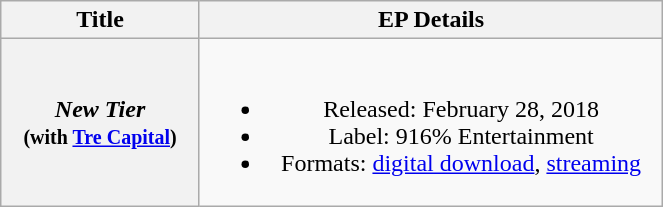<table class="wikitable plainrowheaders" style="text-align:center;" width="35%">
<tr>
<th width="30%">Title</th>
<th>EP Details</th>
</tr>
<tr>
<th scope="row"><em>New Tier</em><br><small>(with <a href='#'>Tre Capital</a>)</small></th>
<td><br><ul><li>Released: February 28, 2018</li><li>Label: 916% Entertainment</li><li>Formats: <a href='#'>digital download</a>, <a href='#'>streaming</a></li></ul></td>
</tr>
</table>
